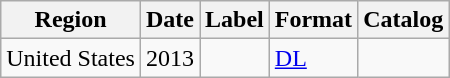<table class="wikitable">
<tr>
<th>Region</th>
<th>Date</th>
<th>Label</th>
<th>Format</th>
<th>Catalog</th>
</tr>
<tr>
<td>United States</td>
<td>2013</td>
<td></td>
<td><a href='#'>DL</a></td>
<td></td>
</tr>
</table>
